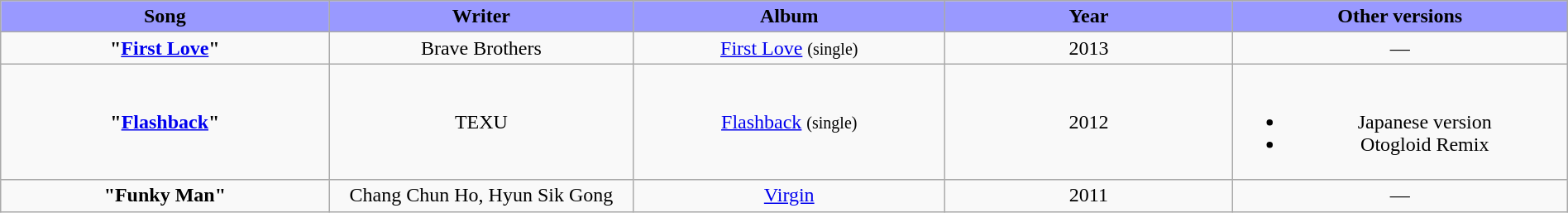<table class="wikitable" style="margin:0.5em auto; clear:both; text-align:center; width:100%">
<tr>
<th width="500" style="background: #99F;">Song</th>
<th width="500" style="background: #99F;">Writer</th>
<th width="500" style="background: #99F;">Album</th>
<th width="500" style="background: #99F;">Year</th>
<th width="500" style="background: #99F;">Other versions</th>
</tr>
<tr>
<td><strong>"<a href='#'>First Love</a>"</strong></td>
<td>Brave Brothers</td>
<td><a href='#'>First Love</a> <small>(single)</small></td>
<td>2013</td>
<td>—</td>
</tr>
<tr>
<td><strong>"<a href='#'>Flashback</a>"</strong></td>
<td>TEXU</td>
<td><a href='#'>Flashback</a> <small>(single)</small></td>
<td>2012</td>
<td><br><ul><li>Japanese version</li><li>Otogloid Remix</li></ul></td>
</tr>
<tr>
<td><strong>"Funky Man"</strong></td>
<td>Chang Chun Ho, Hyun Sik Gong</td>
<td><a href='#'>Virgin</a></td>
<td>2011</td>
<td>—</td>
</tr>
</table>
